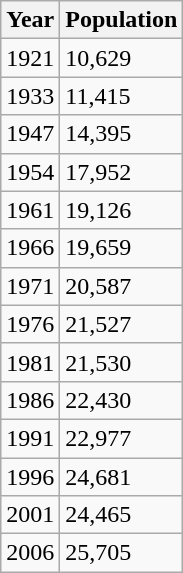<table class="wikitable">
<tr>
<th>Year</th>
<th>Population</th>
</tr>
<tr>
<td>1921</td>
<td>10,629</td>
</tr>
<tr>
<td>1933</td>
<td>11,415</td>
</tr>
<tr>
<td>1947</td>
<td>14,395</td>
</tr>
<tr>
<td>1954</td>
<td>17,952</td>
</tr>
<tr>
<td>1961</td>
<td>19,126</td>
</tr>
<tr>
<td>1966</td>
<td>19,659</td>
</tr>
<tr>
<td>1971</td>
<td>20,587</td>
</tr>
<tr>
<td>1976</td>
<td>21,527</td>
</tr>
<tr>
<td>1981</td>
<td>21,530</td>
</tr>
<tr>
<td>1986</td>
<td>22,430</td>
</tr>
<tr>
<td>1991</td>
<td>22,977</td>
</tr>
<tr>
<td>1996</td>
<td>24,681</td>
</tr>
<tr>
<td>2001</td>
<td>24,465</td>
</tr>
<tr>
<td>2006</td>
<td>25,705</td>
</tr>
</table>
